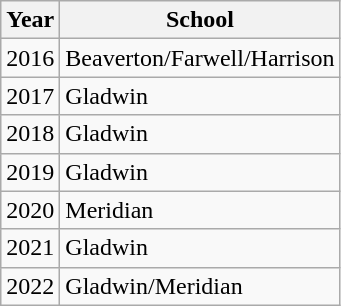<table class="wikitable mw-collapsible mw-collapsed">
<tr>
<th>Year</th>
<th>School</th>
</tr>
<tr>
<td>2016</td>
<td>Beaverton/Farwell/Harrison</td>
</tr>
<tr>
<td>2017</td>
<td>Gladwin</td>
</tr>
<tr>
<td>2018</td>
<td>Gladwin</td>
</tr>
<tr>
<td>2019</td>
<td>Gladwin</td>
</tr>
<tr>
<td>2020</td>
<td>Meridian</td>
</tr>
<tr>
<td>2021</td>
<td>Gladwin</td>
</tr>
<tr>
<td>2022</td>
<td>Gladwin/Meridian</td>
</tr>
</table>
